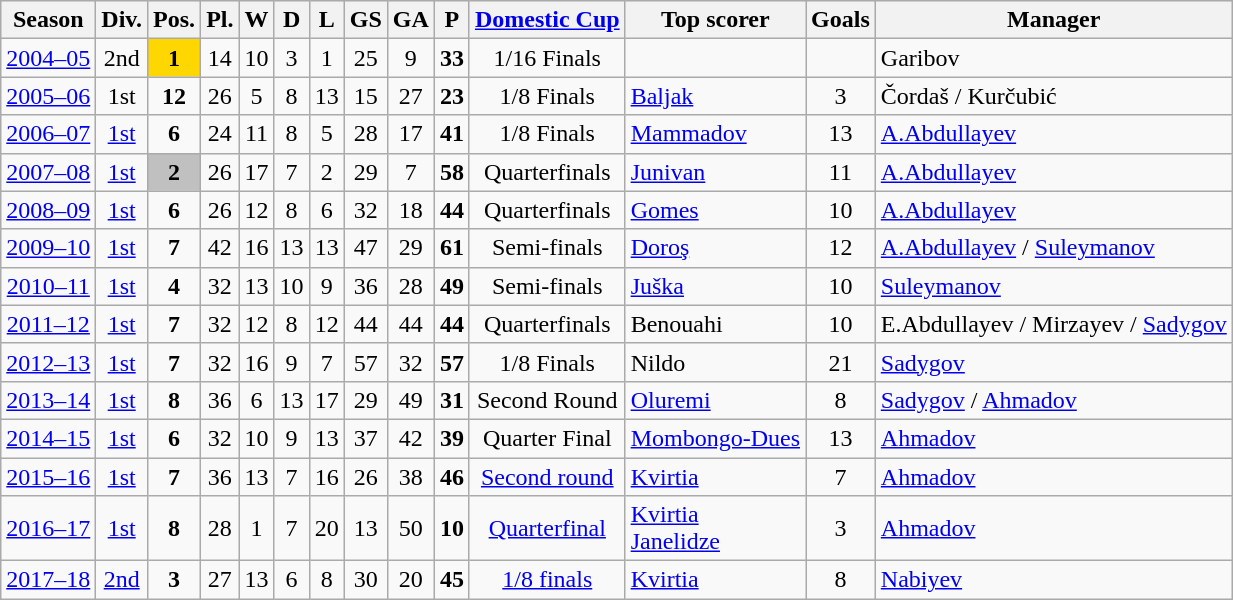<table class="wikitable">
<tr style="background:#efefef;">
<th>Season</th>
<th>Div.</th>
<th>Pos.</th>
<th>Pl.</th>
<th>W</th>
<th>D</th>
<th>L</th>
<th>GS</th>
<th>GA</th>
<th>P</th>
<th><a href='#'>Domestic Cup</a></th>
<th>Top scorer</th>
<th>Goals</th>
<th>Manager</th>
</tr>
<tr>
<td align=center><a href='#'>2004–05</a></td>
<td align=center>2nd</td>
<td style="text-align:center; background:gold;"><strong>1</strong></td>
<td align=center>14</td>
<td align=center>10</td>
<td align=center>3</td>
<td align=center>1</td>
<td align=center>25</td>
<td align=center>9</td>
<td align=center><strong>33</strong></td>
<td align=center>1/16 Finals</td>
<td align=center></td>
<td align=center></td>
<td align=left> Garibov</td>
</tr>
<tr>
<td align=center><a href='#'>2005–06</a></td>
<td align=center>1st</td>
<td align=center><strong>12</strong></td>
<td align=center>26</td>
<td align=center>5</td>
<td align=center>8</td>
<td align=center>13</td>
<td align=center>15</td>
<td align=center>27</td>
<td align=center><strong>23</strong></td>
<td align=center>1/8 Finals</td>
<td align=left> <a href='#'>Baljak</a></td>
<td align=center>3</td>
<td align=left> Čordaš /  Kurčubić</td>
</tr>
<tr>
<td align=center><a href='#'>2006–07</a></td>
<td align=center><a href='#'>1st</a></td>
<td align=center><strong>6</strong></td>
<td align=center>24</td>
<td align=center>11</td>
<td align=center>8</td>
<td align=center>5</td>
<td align=center>28</td>
<td align=center>17</td>
<td align=center><strong>41</strong></td>
<td align=center>1/8 Finals</td>
<td align=left> <a href='#'>Mammadov</a></td>
<td align=center>13</td>
<td align=left> <a href='#'>A.Abdullayev</a></td>
</tr>
<tr>
<td align=center><a href='#'>2007–08</a></td>
<td align=center><a href='#'>1st</a></td>
<td style="text-align:center; background:silver;"><strong>2</strong></td>
<td align=center>26</td>
<td align=center>17</td>
<td align=center>7</td>
<td align=center>2</td>
<td align=center>29</td>
<td align=center>7</td>
<td align=center><strong>58</strong></td>
<td align=center>Quarterfinals</td>
<td align=left> <a href='#'>Junivan</a></td>
<td align=center>11</td>
<td align=left> <a href='#'>A.Abdullayev</a></td>
</tr>
<tr>
<td align=center><a href='#'>2008–09</a></td>
<td align=center><a href='#'>1st</a></td>
<td align=center><strong>6</strong></td>
<td align=center>26</td>
<td align=center>12</td>
<td align=center>8</td>
<td align=center>6</td>
<td align=center>32</td>
<td align=center>18</td>
<td align=center><strong>44</strong></td>
<td align=center>Quarterfinals</td>
<td align=left> <a href='#'>Gomes</a></td>
<td align=center>10</td>
<td align=left> <a href='#'>A.Abdullayev</a></td>
</tr>
<tr>
<td align=center><a href='#'>2009–10</a></td>
<td align=center><a href='#'>1st</a></td>
<td align=center><strong>7</strong></td>
<td align=center>42</td>
<td align=center>16</td>
<td align=center>13</td>
<td align=center>13</td>
<td align=center>47</td>
<td align=center>29</td>
<td align=center><strong>61</strong></td>
<td align=center>Semi-finals</td>
<td align=left> <a href='#'>Doroş</a></td>
<td align=center>12</td>
<td align=left> <a href='#'>A.Abdullayev</a> / <a href='#'>Suleymanov</a></td>
</tr>
<tr>
<td align=center><a href='#'>2010–11</a></td>
<td align=center><a href='#'>1st</a></td>
<td align=center><strong>4</strong></td>
<td align=center>32</td>
<td align=center>13</td>
<td align=center>10</td>
<td align=center>9</td>
<td align=center>36</td>
<td align=center>28</td>
<td align=center><strong>49</strong></td>
<td align=center>Semi-finals</td>
<td align=left> <a href='#'>Juška</a></td>
<td align=center>10</td>
<td align=left> <a href='#'>Suleymanov</a></td>
</tr>
<tr>
<td align=center><a href='#'>2011–12</a></td>
<td align=center><a href='#'>1st</a></td>
<td align=center><strong>7</strong></td>
<td align=center>32</td>
<td align=center>12</td>
<td align=center>8</td>
<td align=center>12</td>
<td align=center>44</td>
<td align=center>44</td>
<td align=center><strong>44</strong></td>
<td align=center>Quarterfinals</td>
<td align=left> Benouahi</td>
<td align=center>10</td>
<td align=left> E.Abdullayev /  Mirzayev /  <a href='#'>Sadygov</a></td>
</tr>
<tr>
<td align=center><a href='#'>2012–13</a></td>
<td align=center><a href='#'>1st</a></td>
<td align=center><strong>7</strong></td>
<td align=center>32</td>
<td align=center>16</td>
<td align=center>9</td>
<td align=center>7</td>
<td align=center>57</td>
<td align=center>32</td>
<td align=center><strong>57</strong></td>
<td align=center>1/8 Finals</td>
<td align=left> Nildo</td>
<td align=center>21</td>
<td align=left> <a href='#'>Sadygov</a></td>
</tr>
<tr>
<td align=center><a href='#'>2013–14</a></td>
<td align=center><a href='#'>1st</a></td>
<td align=center><strong>8</strong></td>
<td align=center>36</td>
<td align=center>6</td>
<td align=center>13</td>
<td align=center>17</td>
<td align=center>29</td>
<td align=center>49</td>
<td align=center><strong>31</strong></td>
<td align=center>Second Round</td>
<td align=left> <a href='#'>Oluremi</a></td>
<td align=center>8</td>
<td align=left> <a href='#'>Sadygov</a> /  <a href='#'>Ahmadov</a></td>
</tr>
<tr>
<td align=center><a href='#'>2014–15</a></td>
<td align=center><a href='#'>1st</a></td>
<td align=center><strong>6</strong></td>
<td align=center>32</td>
<td align=center>10</td>
<td align=center>9</td>
<td align=center>13</td>
<td align=center>37</td>
<td align=center>42</td>
<td align=center><strong>39</strong></td>
<td align=center>Quarter Final</td>
<td align=left> <a href='#'>Mombongo-Dues</a></td>
<td align=center>13</td>
<td align=left> <a href='#'>Ahmadov</a></td>
</tr>
<tr>
<td align=center><a href='#'>2015–16</a></td>
<td align=center><a href='#'>1st</a></td>
<td align=center><strong>7</strong></td>
<td align=center>36</td>
<td align=center>13</td>
<td align=center>7</td>
<td align=center>16</td>
<td align=center>26</td>
<td align=center>38</td>
<td align=center><strong>46</strong></td>
<td align=center><a href='#'>Second round</a></td>
<td align=left> <a href='#'>Kvirtia</a></td>
<td align=center>7</td>
<td align=left> <a href='#'>Ahmadov</a></td>
</tr>
<tr>
<td align=center><a href='#'>2016–17</a></td>
<td align=center><a href='#'>1st</a></td>
<td align=center><strong>8</strong></td>
<td align=center>28</td>
<td align=center>1</td>
<td align=center>7</td>
<td align=center>20</td>
<td align=center>13</td>
<td align=center>50</td>
<td align=center><strong>10</strong></td>
<td align=center><a href='#'>Quarterfinal</a></td>
<td align=left> <a href='#'>Kvirtia</a> <br>  <a href='#'>Janelidze</a></td>
<td align=center>3</td>
<td align=left> <a href='#'>Ahmadov</a></td>
</tr>
<tr>
<td align=center><a href='#'>2017–18</a></td>
<td align=center><a href='#'>2nd</a></td>
<td align=center><strong>3</strong></td>
<td align=center>27</td>
<td align=center>13</td>
<td align=center>6</td>
<td align=center>8</td>
<td align=center>30</td>
<td align=center>20</td>
<td align=center><strong>45</strong></td>
<td align=center><a href='#'>1/8 finals</a></td>
<td align=left> <a href='#'>Kvirtia</a></td>
<td align=center>8</td>
<td align=left> <a href='#'>Nabiyev</a></td>
</tr>
</table>
